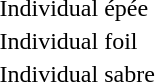<table>
<tr>
<td rowspan=2>Individual épée<br></td>
<td rowspan=2></td>
<td rowspan=2></td>
<td></td>
</tr>
<tr>
<td></td>
</tr>
<tr>
<td rowspan=2>Individual foil<br></td>
<td rowspan=2></td>
<td rowspan=2></td>
<td></td>
</tr>
<tr>
<td></td>
</tr>
<tr>
<td rowspan=2>Individual sabre<br></td>
<td rowspan=2></td>
<td rowspan=2></td>
<td></td>
</tr>
<tr>
<td></td>
</tr>
</table>
